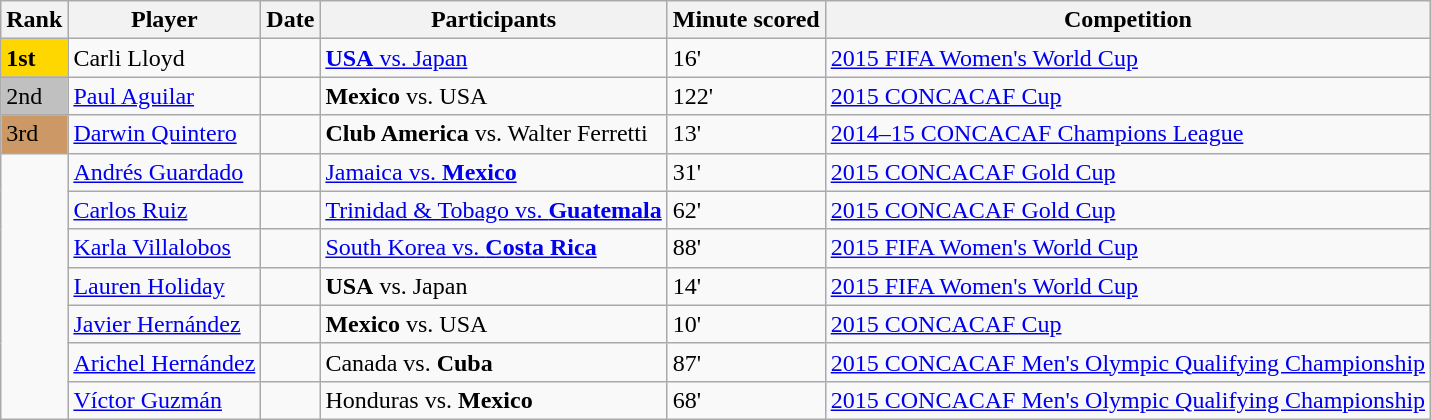<table class="wikitable">
<tr>
<th>Rank</th>
<th>Player</th>
<th>Date</th>
<th>Participants</th>
<th>Minute scored</th>
<th>Competition</th>
</tr>
<tr>
<td scope=col style="background-color: gold"><strong>1st</strong></td>
<td> Carli Lloyd</td>
<td></td>
<td><a href='#'><strong>USA</strong> vs. Japan</a></td>
<td>16'</td>
<td><a href='#'>2015 FIFA Women's World Cup</a></td>
</tr>
<tr>
<td scope=col style="background-color: silver">2nd</td>
<td> <a href='#'>Paul Aguilar</a></td>
<td></td>
<td><strong>Mexico</strong> vs. USA</td>
<td>122'</td>
<td><a href='#'>2015 CONCACAF Cup</a></td>
</tr>
<tr>
<td scope=col style="background-color: #cc9966">3rd</td>
<td> <a href='#'>Darwin Quintero</a></td>
<td></td>
<td><strong>Club America</strong> vs. Walter Ferretti</td>
<td>13'</td>
<td><a href='#'>2014–15 CONCACAF Champions League</a></td>
</tr>
<tr>
<td rowspan="7"> </td>
<td> <a href='#'>Andrés Guardado</a></td>
<td></td>
<td><a href='#'>Jamaica vs. <strong>Mexico</strong></a></td>
<td>31'</td>
<td><a href='#'>2015 CONCACAF Gold Cup</a></td>
</tr>
<tr>
<td> <a href='#'>Carlos Ruiz</a></td>
<td></td>
<td><a href='#'>Trinidad & Tobago vs. <strong>Guatemala</strong></a></td>
<td>62'</td>
<td><a href='#'>2015 CONCACAF Gold Cup</a></td>
</tr>
<tr>
<td> <a href='#'>Karla Villalobos</a></td>
<td></td>
<td><a href='#'>South Korea vs. <strong>Costa Rica</strong></a></td>
<td>88'</td>
<td><a href='#'>2015 FIFA Women's World Cup</a></td>
</tr>
<tr>
<td> <a href='#'>Lauren Holiday</a></td>
<td></td>
<td><strong>USA</strong> vs. Japan</td>
<td>14'</td>
<td><a href='#'>2015 FIFA Women's World Cup</a></td>
</tr>
<tr>
<td> <a href='#'>Javier Hernández</a></td>
<td></td>
<td><strong>Mexico</strong> vs. USA</td>
<td>10'</td>
<td><a href='#'>2015 CONCACAF Cup</a></td>
</tr>
<tr>
<td> <a href='#'>Arichel Hernández</a></td>
<td></td>
<td>Canada vs. <strong>Cuba</strong></td>
<td>87'</td>
<td><a href='#'>2015 CONCACAF Men's Olympic Qualifying Championship</a></td>
</tr>
<tr>
<td> <a href='#'>Víctor Guzmán</a></td>
<td></td>
<td>Honduras vs. <strong>Mexico</strong></td>
<td>68'</td>
<td><a href='#'>2015 CONCACAF Men's Olympic Qualifying Championship</a></td>
</tr>
</table>
